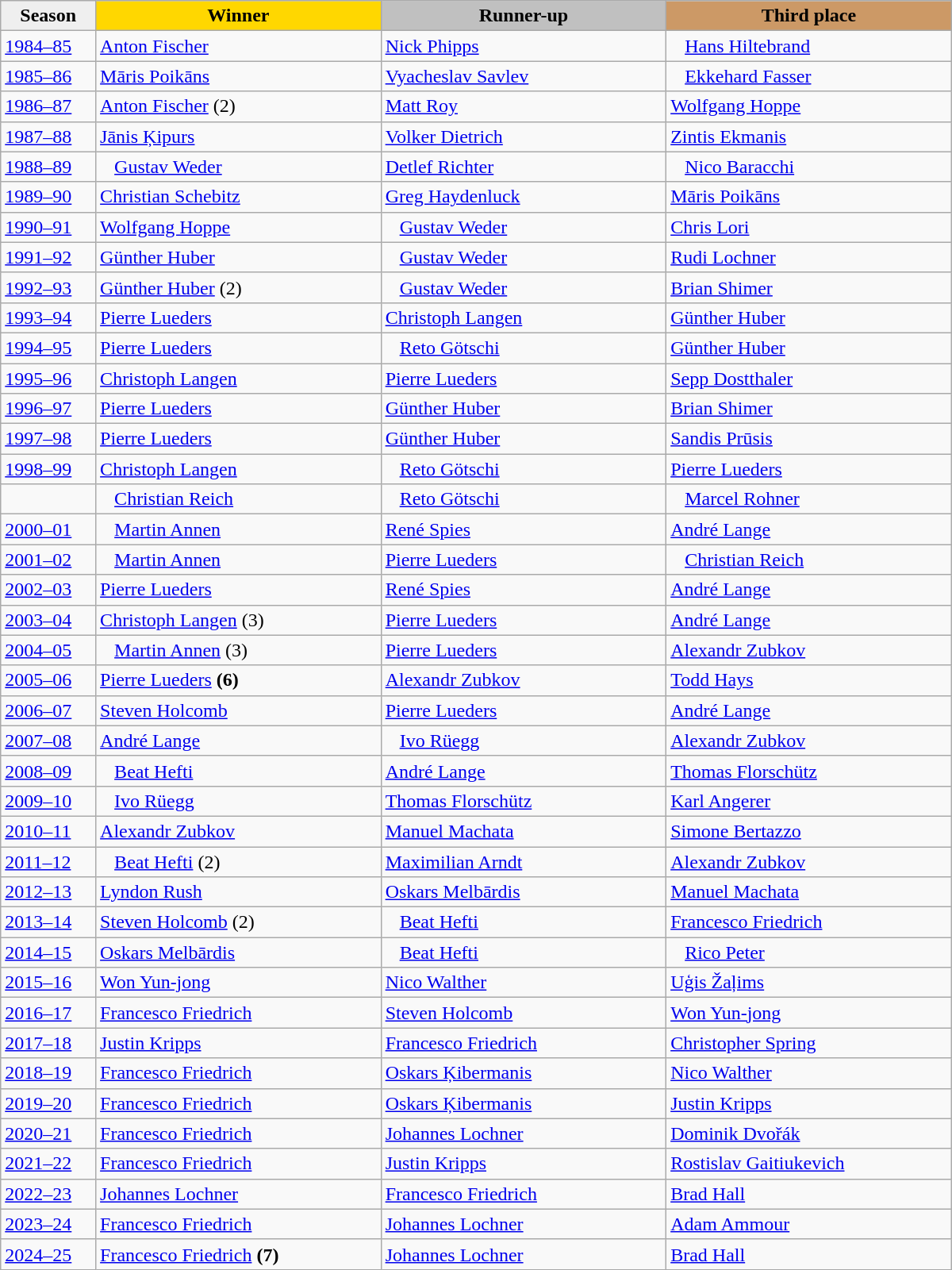<table class="wikitable sortable" style="width:800px;">
<tr>
<th style="width:10%; background:#efefef;">Season</th>
<th style="width:30%; background:gold">Winner</th>
<th style="width:30%; background:silver">Runner-up</th>
<th style="width:30%; background:#CC9966">Third place</th>
</tr>
<tr>
<td><a href='#'>1984–85</a></td>
<td> <a href='#'>Anton Fischer</a></td>
<td> <a href='#'>Nick Phipps</a></td>
<td>   <a href='#'>Hans Hiltebrand</a></td>
</tr>
<tr>
<td><a href='#'>1985–86</a></td>
<td> <a href='#'>Māris Poikāns</a></td>
<td> <a href='#'>Vyacheslav Savlev</a></td>
<td>   <a href='#'>Ekkehard Fasser</a></td>
</tr>
<tr>
<td><a href='#'>1986–87</a></td>
<td> <a href='#'>Anton Fischer</a> (2)</td>
<td> <a href='#'>Matt Roy</a></td>
<td> <a href='#'>Wolfgang Hoppe</a></td>
</tr>
<tr>
<td><a href='#'>1987–88</a></td>
<td> <a href='#'>Jānis Ķipurs</a></td>
<td> <a href='#'>Volker Dietrich</a></td>
<td> <a href='#'>Zintis Ekmanis</a></td>
</tr>
<tr>
<td><a href='#'>1988–89</a></td>
<td>   <a href='#'>Gustav Weder</a></td>
<td> <a href='#'>Detlef Richter</a></td>
<td>   <a href='#'>Nico Baracchi</a></td>
</tr>
<tr>
<td><a href='#'>1989–90</a></td>
<td> <a href='#'>Christian Schebitz</a></td>
<td> <a href='#'>Greg Haydenluck</a></td>
<td> <a href='#'>Māris Poikāns</a></td>
</tr>
<tr>
<td><a href='#'>1990–91</a></td>
<td> <a href='#'>Wolfgang Hoppe</a></td>
<td>   <a href='#'>Gustav Weder</a></td>
<td> <a href='#'>Chris Lori</a></td>
</tr>
<tr>
<td><a href='#'>1991–92</a></td>
<td> <a href='#'>Günther Huber</a></td>
<td>   <a href='#'>Gustav Weder</a></td>
<td> <a href='#'>Rudi Lochner</a></td>
</tr>
<tr>
<td><a href='#'>1992–93</a></td>
<td> <a href='#'>Günther Huber</a> (2)</td>
<td>   <a href='#'>Gustav Weder</a></td>
<td> <a href='#'>Brian Shimer</a></td>
</tr>
<tr>
<td><a href='#'>1993–94</a></td>
<td> <a href='#'>Pierre Lueders</a></td>
<td> <a href='#'>Christoph Langen</a></td>
<td> <a href='#'>Günther Huber</a></td>
</tr>
<tr>
<td><a href='#'>1994–95</a></td>
<td> <a href='#'>Pierre Lueders</a></td>
<td>   <a href='#'>Reto Götschi</a></td>
<td> <a href='#'>Günther Huber</a></td>
</tr>
<tr>
<td><a href='#'>1995–96</a></td>
<td> <a href='#'>Christoph Langen</a></td>
<td> <a href='#'>Pierre Lueders</a></td>
<td> <a href='#'>Sepp Dostthaler</a></td>
</tr>
<tr>
<td><a href='#'>1996–97</a></td>
<td> <a href='#'>Pierre Lueders</a></td>
<td> <a href='#'>Günther Huber</a></td>
<td> <a href='#'>Brian Shimer</a></td>
</tr>
<tr>
<td><a href='#'>1997–98</a></td>
<td> <a href='#'>Pierre Lueders</a></td>
<td> <a href='#'>Günther Huber</a></td>
<td> <a href='#'>Sandis Prūsis</a></td>
</tr>
<tr>
<td><a href='#'>1998–99</a></td>
<td> <a href='#'>Christoph Langen</a></td>
<td>   <a href='#'>Reto Götschi</a></td>
<td> <a href='#'>Pierre Lueders</a></td>
</tr>
<tr>
<td></td>
<td>   <a href='#'>Christian Reich</a></td>
<td>   <a href='#'>Reto Götschi</a></td>
<td>   <a href='#'>Marcel Rohner</a></td>
</tr>
<tr>
<td><a href='#'>2000–01</a></td>
<td>   <a href='#'>Martin Annen</a></td>
<td> <a href='#'>René Spies</a></td>
<td> <a href='#'>André Lange</a></td>
</tr>
<tr>
<td><a href='#'>2001–02</a></td>
<td>   <a href='#'>Martin Annen</a></td>
<td> <a href='#'>Pierre Lueders</a></td>
<td>   <a href='#'>Christian Reich</a></td>
</tr>
<tr>
<td><a href='#'>2002–03</a></td>
<td> <a href='#'>Pierre Lueders</a></td>
<td> <a href='#'>René Spies</a></td>
<td> <a href='#'>André Lange</a></td>
</tr>
<tr>
<td><a href='#'>2003–04</a></td>
<td> <a href='#'>Christoph Langen</a> (3)</td>
<td> <a href='#'>Pierre Lueders</a></td>
<td> <a href='#'>André Lange</a></td>
</tr>
<tr>
<td><a href='#'>2004–05</a></td>
<td>   <a href='#'>Martin Annen</a> (3)</td>
<td> <a href='#'>Pierre Lueders</a></td>
<td> <a href='#'>Alexandr Zubkov</a></td>
</tr>
<tr>
<td><a href='#'>2005–06</a></td>
<td> <a href='#'>Pierre Lueders</a> <strong>(6)</strong></td>
<td> <a href='#'>Alexandr Zubkov</a></td>
<td> <a href='#'>Todd Hays</a></td>
</tr>
<tr>
<td><a href='#'>2006–07</a></td>
<td> <a href='#'>Steven Holcomb</a></td>
<td> <a href='#'>Pierre Lueders</a></td>
<td> <a href='#'>André Lange</a></td>
</tr>
<tr>
<td><a href='#'>2007–08</a></td>
<td> <a href='#'>André Lange</a></td>
<td>   <a href='#'>Ivo Rüegg</a></td>
<td> <a href='#'>Alexandr Zubkov</a></td>
</tr>
<tr>
<td><a href='#'>2008–09</a></td>
<td>   <a href='#'>Beat Hefti</a></td>
<td> <a href='#'>André Lange</a></td>
<td> <a href='#'>Thomas Florschütz</a></td>
</tr>
<tr>
<td><a href='#'>2009–10</a></td>
<td>   <a href='#'>Ivo Rüegg</a></td>
<td> <a href='#'>Thomas Florschütz</a></td>
<td> <a href='#'>Karl Angerer</a></td>
</tr>
<tr>
<td><a href='#'>2010–11</a></td>
<td> <a href='#'>Alexandr Zubkov</a></td>
<td> <a href='#'>Manuel Machata</a></td>
<td> <a href='#'>Simone Bertazzo</a></td>
</tr>
<tr>
<td><a href='#'>2011–12</a></td>
<td>   <a href='#'>Beat Hefti</a> (2)</td>
<td> <a href='#'>Maximilian Arndt</a></td>
<td> <a href='#'>Alexandr Zubkov</a></td>
</tr>
<tr>
<td><a href='#'>2012–13</a></td>
<td> <a href='#'>Lyndon Rush</a></td>
<td> <a href='#'>Oskars Melbārdis</a></td>
<td> <a href='#'>Manuel Machata</a></td>
</tr>
<tr>
<td><a href='#'>2013–14</a></td>
<td> <a href='#'>Steven Holcomb</a> (2)</td>
<td>   <a href='#'>Beat Hefti</a></td>
<td> <a href='#'>Francesco Friedrich</a></td>
</tr>
<tr>
<td><a href='#'>2014–15</a></td>
<td> <a href='#'>Oskars Melbārdis</a></td>
<td>   <a href='#'>Beat Hefti</a></td>
<td>   <a href='#'>Rico Peter</a></td>
</tr>
<tr>
<td><a href='#'>2015–16</a></td>
<td> <a href='#'>Won Yun-jong</a></td>
<td> <a href='#'>Nico Walther</a></td>
<td> <a href='#'>Uģis Žaļims</a></td>
</tr>
<tr>
<td><a href='#'>2016–17</a></td>
<td> <a href='#'>Francesco Friedrich</a></td>
<td> <a href='#'>Steven Holcomb</a></td>
<td> <a href='#'>Won Yun-jong</a></td>
</tr>
<tr>
<td><a href='#'>2017–18</a></td>
<td> <a href='#'>Justin Kripps</a></td>
<td> <a href='#'>Francesco Friedrich</a></td>
<td> <a href='#'>Christopher Spring</a></td>
</tr>
<tr>
<td><a href='#'>2018–19</a></td>
<td> <a href='#'>Francesco Friedrich</a></td>
<td> <a href='#'>Oskars Ķibermanis</a></td>
<td> <a href='#'>Nico Walther</a></td>
</tr>
<tr>
<td><a href='#'>2019–20</a></td>
<td> <a href='#'>Francesco Friedrich</a></td>
<td> <a href='#'>Oskars Ķibermanis</a></td>
<td> <a href='#'>Justin Kripps</a></td>
</tr>
<tr>
<td><a href='#'>2020–21</a></td>
<td> <a href='#'>Francesco Friedrich</a></td>
<td> <a href='#'>Johannes Lochner</a></td>
<td> <a href='#'>Dominik Dvořák</a></td>
</tr>
<tr>
<td><a href='#'>2021–22</a></td>
<td> <a href='#'>Francesco Friedrich</a></td>
<td> <a href='#'>Justin Kripps</a></td>
<td> <a href='#'>Rostislav Gaitiukevich</a></td>
</tr>
<tr>
<td><a href='#'>2022–23</a></td>
<td> <a href='#'>Johannes Lochner</a></td>
<td> <a href='#'>Francesco Friedrich</a></td>
<td> <a href='#'>Brad Hall</a></td>
</tr>
<tr>
<td><a href='#'>2023–24</a></td>
<td> <a href='#'>Francesco Friedrich</a></td>
<td> <a href='#'>Johannes Lochner</a></td>
<td> <a href='#'>Adam Ammour</a></td>
</tr>
<tr>
<td><a href='#'>2024–25</a></td>
<td> <a href='#'>Francesco Friedrich</a> <strong>(7)</strong></td>
<td> <a href='#'>Johannes Lochner</a></td>
<td> <a href='#'>Brad Hall</a></td>
</tr>
</table>
